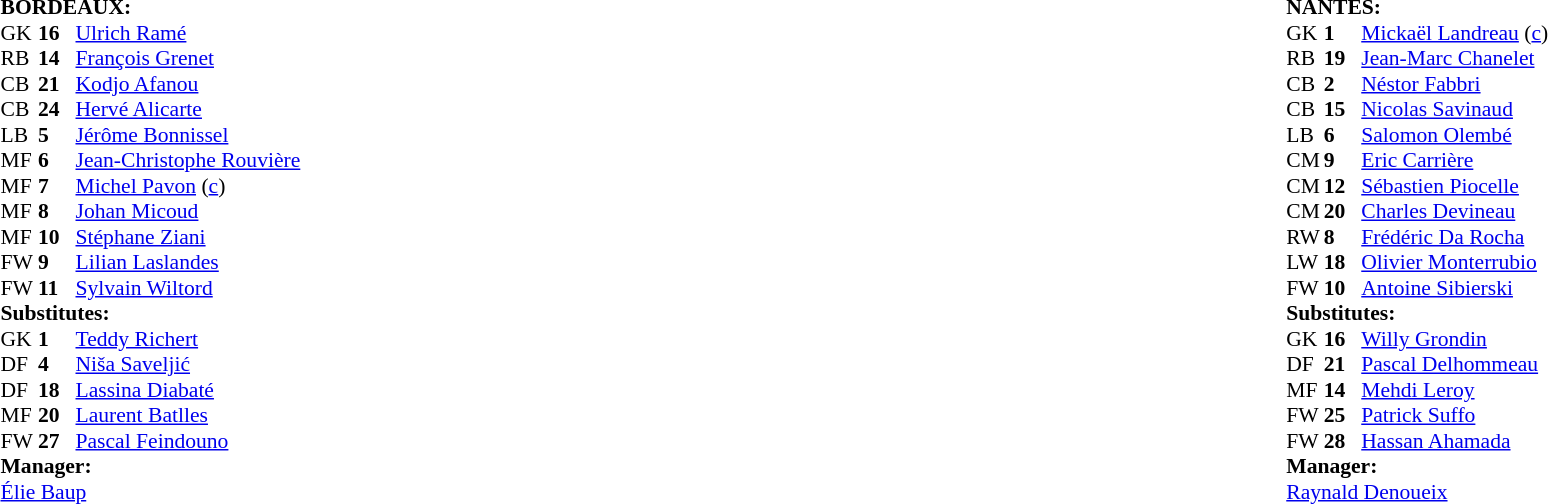<table width="100%">
<tr>
<td valign="top" width="50%"><br><table style="font-size: 90%" cellspacing="0" cellpadding="0">
<tr>
<td colspan="4"><strong>BORDEAUX:</strong></td>
</tr>
<tr>
<th width=25></th>
<th width=25></th>
</tr>
<tr>
<td>GK</td>
<td><strong>16</strong></td>
<td> <a href='#'>Ulrich Ramé</a></td>
</tr>
<tr>
<td>RB</td>
<td><strong>14</strong></td>
<td> <a href='#'>François Grenet</a></td>
</tr>
<tr>
<td>CB</td>
<td><strong>21</strong></td>
<td> <a href='#'>Kodjo Afanou</a></td>
</tr>
<tr>
<td>CB</td>
<td><strong>24</strong></td>
<td> <a href='#'>Hervé Alicarte</a></td>
<td></td>
</tr>
<tr>
<td>LB</td>
<td><strong>5</strong></td>
<td> <a href='#'>Jérôme Bonnissel</a></td>
</tr>
<tr>
<td>MF</td>
<td><strong>6</strong></td>
<td> <a href='#'>Jean-Christophe Rouvière</a></td>
<td></td>
<td></td>
</tr>
<tr>
<td>MF</td>
<td><strong>7</strong></td>
<td> <a href='#'>Michel Pavon</a> (<a href='#'>c</a>)</td>
<td></td>
</tr>
<tr>
<td>MF</td>
<td><strong>8</strong></td>
<td> <a href='#'>Johan Micoud</a></td>
</tr>
<tr>
<td>MF</td>
<td><strong>10</strong></td>
<td> <a href='#'>Stéphane Ziani</a></td>
</tr>
<tr>
<td>FW</td>
<td><strong>9</strong></td>
<td> <a href='#'>Lilian Laslandes</a></td>
</tr>
<tr>
<td>FW</td>
<td><strong>11</strong></td>
<td> <a href='#'>Sylvain Wiltord</a></td>
</tr>
<tr>
<td colspan=3><strong>Substitutes:</strong></td>
</tr>
<tr>
<td>GK</td>
<td><strong>1</strong></td>
<td> <a href='#'>Teddy Richert</a></td>
</tr>
<tr>
<td>DF</td>
<td><strong>4</strong></td>
<td> <a href='#'>Niša Saveljić</a></td>
</tr>
<tr>
<td>DF</td>
<td><strong>18</strong></td>
<td> <a href='#'>Lassina Diabaté</a></td>
</tr>
<tr>
<td>MF</td>
<td><strong>20</strong></td>
<td> <a href='#'>Laurent Batlles</a></td>
</tr>
<tr>
<td>FW</td>
<td><strong>27</strong></td>
<td> <a href='#'>Pascal Feindouno</a></td>
<td></td>
<td></td>
</tr>
<tr>
<td colspan=3><strong>Manager:</strong></td>
</tr>
<tr>
<td colspan=4> <a href='#'>Élie Baup</a></td>
</tr>
<tr>
</tr>
</table>
</td>
<td valign="top" width="50%"><br><table style="font-size: 90%" cellspacing="0" cellpadding="0" align=center>
<tr>
<td colspan="4"><strong>NANTES:</strong></td>
</tr>
<tr>
<th width=25></th>
<th width=25></th>
</tr>
<tr>
<td>GK</td>
<td><strong>1</strong></td>
<td> <a href='#'>Mickaël Landreau</a> (<a href='#'>c</a>)</td>
</tr>
<tr>
<td>RB</td>
<td><strong>19</strong></td>
<td> <a href='#'>Jean-Marc Chanelet</a></td>
</tr>
<tr>
<td>CB</td>
<td><strong>2</strong></td>
<td> <a href='#'>Néstor Fabbri</a></td>
</tr>
<tr>
<td>CB</td>
<td><strong>15</strong></td>
<td> <a href='#'>Nicolas Savinaud</a></td>
</tr>
<tr>
<td>LB</td>
<td><strong>6</strong></td>
<td> <a href='#'>Salomon Olembé</a></td>
</tr>
<tr>
<td>CM</td>
<td><strong>9</strong></td>
<td> <a href='#'>Eric Carrière</a></td>
</tr>
<tr>
<td>CM</td>
<td><strong>12</strong></td>
<td> <a href='#'>Sébastien Piocelle</a></td>
</tr>
<tr>
<td>CM</td>
<td><strong>20</strong></td>
<td> <a href='#'>Charles Devineau</a></td>
<td></td>
</tr>
<tr>
<td>RW</td>
<td><strong>8</strong></td>
<td> <a href='#'>Frédéric Da Rocha</a></td>
</tr>
<tr>
<td>LW</td>
<td><strong>18</strong></td>
<td> <a href='#'>Olivier Monterrubio</a></td>
<td></td>
</tr>
<tr>
<td>FW</td>
<td><strong>10</strong></td>
<td> <a href='#'>Antoine Sibierski</a></td>
</tr>
<tr>
<td colspan=3><strong>Substitutes:</strong></td>
</tr>
<tr>
<td>GK</td>
<td><strong>16</strong></td>
<td> <a href='#'>Willy Grondin</a></td>
</tr>
<tr>
<td>DF</td>
<td><strong>21</strong></td>
<td> <a href='#'>Pascal Delhommeau</a></td>
</tr>
<tr>
<td>MF</td>
<td><strong>14</strong></td>
<td> <a href='#'>Mehdi Leroy</a></td>
<td></td>
</tr>
<tr>
<td>FW</td>
<td><strong>25</strong></td>
<td> <a href='#'>Patrick Suffo</a></td>
<td></td>
</tr>
<tr>
<td>FW</td>
<td><strong>28</strong></td>
<td> <a href='#'>Hassan Ahamada</a></td>
</tr>
<tr>
<td colspan=3><strong>Manager:</strong></td>
</tr>
<tr>
<td colspan=4> <a href='#'>Raynald Denoueix</a></td>
</tr>
</table>
</td>
</tr>
</table>
